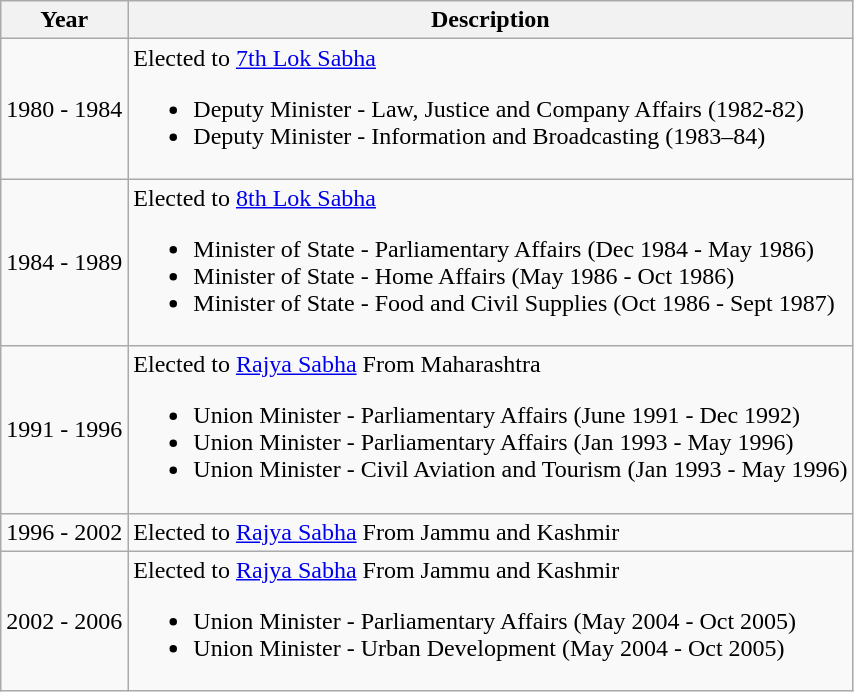<table class="wikitable">
<tr>
<th>Year</th>
<th>Description</th>
</tr>
<tr>
<td>1980 - 1984</td>
<td>Elected to <a href='#'>7th Lok Sabha</a><br><ul><li>Deputy Minister - Law, Justice and Company Affairs (1982-82)</li><li>Deputy Minister - Information and Broadcasting (1983–84)</li></ul></td>
</tr>
<tr>
<td>1984 - 1989</td>
<td>Elected to <a href='#'>8th Lok Sabha</a><br><ul><li>Minister of State - Parliamentary Affairs (Dec 1984 - May 1986)</li><li>Minister of State - Home Affairs (May 1986 - Oct 1986)</li><li>Minister of State - Food and Civil Supplies (Oct 1986 - Sept 1987)</li></ul></td>
</tr>
<tr>
<td>1991 - 1996</td>
<td>Elected to <a href='#'>Rajya Sabha</a> From Maharashtra<br><ul><li>Union Minister - Parliamentary Affairs (June 1991 - Dec 1992)</li><li>Union Minister - Parliamentary Affairs (Jan 1993 - May 1996)</li><li>Union Minister - Civil Aviation and Tourism (Jan 1993 - May 1996)</li></ul></td>
</tr>
<tr>
<td>1996 - 2002</td>
<td>Elected to <a href='#'>Rajya Sabha</a> From Jammu and Kashmir</td>
</tr>
<tr>
<td>2002 - 2006</td>
<td>Elected to <a href='#'>Rajya Sabha</a> From Jammu and Kashmir<br><ul><li>Union Minister - Parliamentary Affairs (May 2004 - Oct 2005)</li><li>Union Minister - Urban Development (May 2004 - Oct 2005)</li></ul></td>
</tr>
</table>
